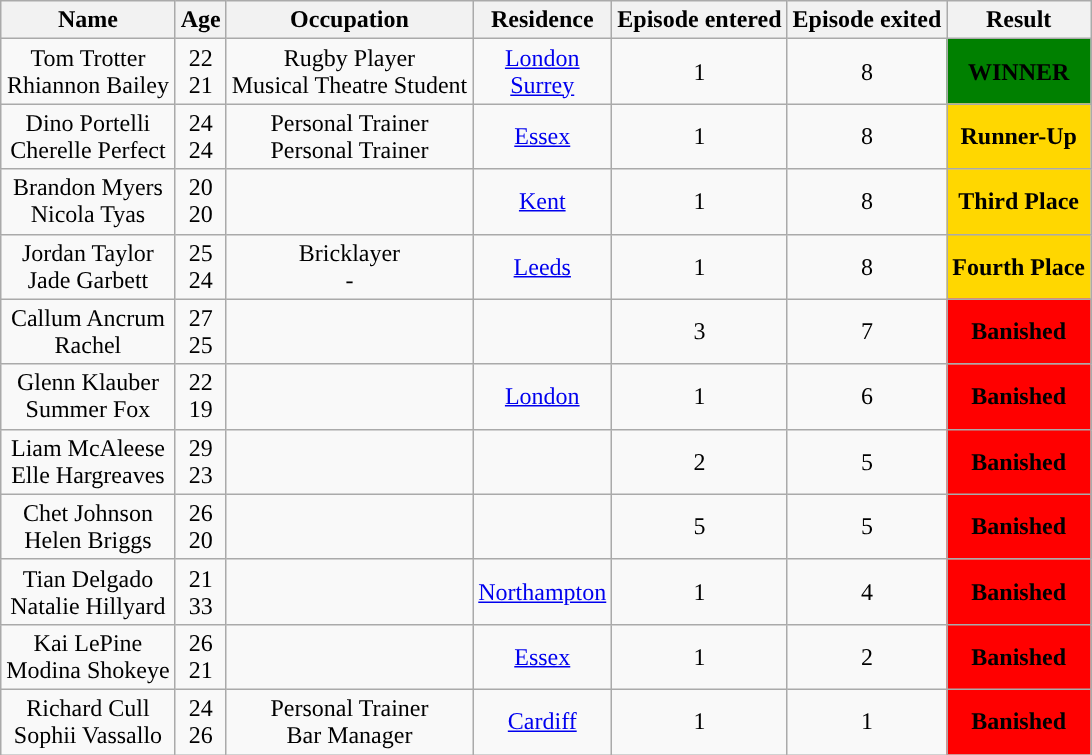<table class="wikitable sortable" style="text-align:center;">
<tr>
<th>Name</th>
<th>Age</th>
<th>Occupation</th>
<th>Residence</th>
<th>Episode entered</th>
<th>Episode exited</th>
<th>Result</th>
</tr>
<tr>
<td>Tom Trotter <br> Rhiannon Bailey</td>
<td>22 <br> 21</td>
<td>Rugby Player <br> Musical Theatre Student</td>
<td><a href='#'>London</a> <br> <a href='#'>Surrey</a></td>
<td>1</td>
<td>8</td>
<td bgcolor="green"><strong>WINNER</strong></td>
</tr>
<tr>
<td>Dino Portelli <br> Cherelle Perfect</td>
<td>24 <br> 24</td>
<td>Personal Trainer <br> Personal Trainer</td>
<td><a href='#'>Essex</a></td>
<td>1</td>
<td>8</td>
<td bgcolor="gold"><strong>Runner-Up</strong></td>
</tr>
<tr>
<td>Brandon Myers <br> Nicola Tyas</td>
<td>20 <br> 20</td>
<td></td>
<td><a href='#'>Kent</a></td>
<td>1</td>
<td>8</td>
<td bgcolor="gold"><strong>Third Place</strong></td>
</tr>
<tr>
<td>Jordan Taylor <br> Jade Garbett</td>
<td>25 <br> 24</td>
<td>Bricklayer <br> -</td>
<td><a href='#'>Leeds</a></td>
<td>1</td>
<td>8</td>
<td bgcolor="gold"><strong>Fourth Place</strong></td>
</tr>
<tr>
<td>Callum Ancrum <br> Rachel</td>
<td>27 <br> 25</td>
<td></td>
<td></td>
<td>3</td>
<td>7</td>
<td bgcolor="red"><strong>Banished</strong></td>
</tr>
<tr>
<td>Glenn Klauber <br> Summer Fox</td>
<td>22 <br> 19</td>
<td></td>
<td><a href='#'>London</a></td>
<td>1</td>
<td>6</td>
<td bgcolor="red"><strong>Banished</strong></td>
</tr>
<tr>
<td>Liam McAleese <br> Elle Hargreaves</td>
<td>29 <br> 23</td>
<td></td>
<td></td>
<td>2</td>
<td>5</td>
<td bgcolor="red"><strong>Banished</strong></td>
</tr>
<tr>
<td>Chet Johnson <br> Helen Briggs</td>
<td>26 <br> 20</td>
<td></td>
<td></td>
<td>5</td>
<td>5</td>
<td bgcolor="red"><strong>Banished</strong></td>
</tr>
<tr>
<td>Tian Delgado <br> Natalie Hillyard</td>
<td>21 <br> 33</td>
<td></td>
<td><a href='#'>Northampton</a></td>
<td>1</td>
<td>4</td>
<td bgcolor="red"><strong>Banished</strong></td>
</tr>
<tr>
<td>Kai LePine <br> Modina Shokeye</td>
<td>26 <br> 21</td>
<td></td>
<td><a href='#'>Essex</a></td>
<td>1</td>
<td>2</td>
<td bgcolor="red"><strong>Banished</strong></td>
</tr>
<tr>
<td>Richard Cull <br> Sophii Vassallo</td>
<td>24 <br> 26</td>
<td>Personal Trainer <br> Bar Manager</td>
<td><a href='#'>Cardiff</a></td>
<td>1</td>
<td>1</td>
<td bgcolor="red"><strong>Banished</strong></td>
</tr>
</table>
